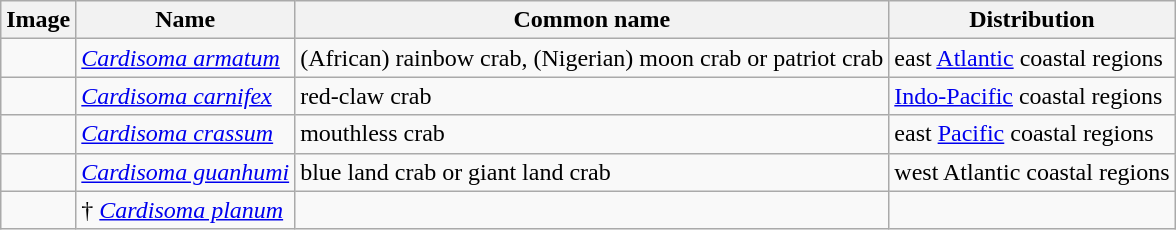<table class="wikitable sortable">
<tr>
<th>Image</th>
<th>Name</th>
<th>Common name</th>
<th>Distribution</th>
</tr>
<tr>
<td></td>
<td><em><a href='#'>Cardisoma armatum</a></em> </td>
<td>(African) rainbow crab, (Nigerian) moon crab or patriot crab</td>
<td>east <a href='#'>Atlantic</a> coastal regions</td>
</tr>
<tr>
<td></td>
<td><em><a href='#'>Cardisoma carnifex</a></em> </td>
<td>red-claw crab</td>
<td><a href='#'>Indo-Pacific</a> coastal regions</td>
</tr>
<tr>
<td></td>
<td><em><a href='#'>Cardisoma crassum</a></em> </td>
<td>mouthless crab</td>
<td>east <a href='#'>Pacific</a> coastal regions</td>
</tr>
<tr>
<td></td>
<td><em><a href='#'>Cardisoma guanhumi</a></em> </td>
<td>blue land crab or giant land crab</td>
<td>west Atlantic coastal regions</td>
</tr>
<tr>
<td></td>
<td>† <em><a href='#'>Cardisoma planum</a></em> </td>
<td></td>
<td></td>
</tr>
</table>
